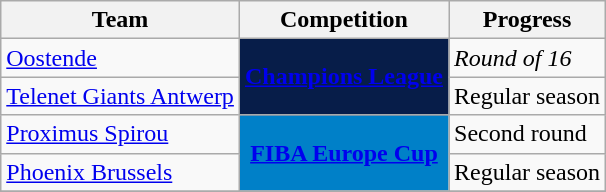<table class="wikitable sortable">
<tr>
<th>Team</th>
<th>Competition</th>
<th>Progress</th>
</tr>
<tr>
<td><a href='#'>Oostende</a></td>
<td rowspan="2" style="background-color:#071D49;color:#D0D3D4;text-align:center"><strong><a href='#'><span>Champions League</span></a></strong></td>
<td><em>Round of 16</em></td>
</tr>
<tr>
<td><a href='#'>Telenet Giants Antwerp</a></td>
<td>Regular season</td>
</tr>
<tr>
<td><a href='#'>Proximus Spirou</a></td>
<td rowspan="2" style="background-color:#0080C8;color:white;text-align:center"><strong><a href='#'><span>FIBA Europe Cup</span></a></strong></td>
<td>Second round</td>
</tr>
<tr>
<td><a href='#'>Phoenix Brussels</a></td>
<td>Regular season</td>
</tr>
<tr>
</tr>
</table>
